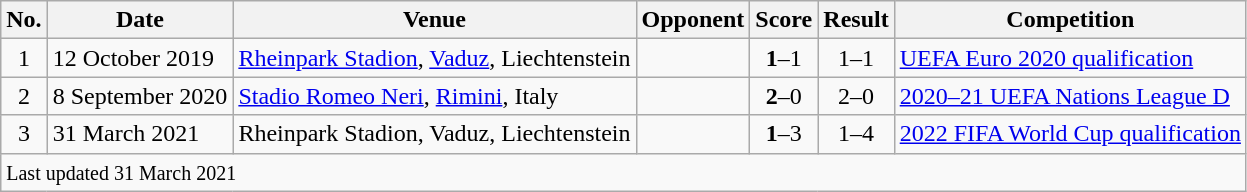<table class="wikitable sortable">
<tr>
<th scope="col">No.</th>
<th scope="col">Date</th>
<th scope="col">Venue</th>
<th scope="col">Opponent</th>
<th scope="col">Score</th>
<th scope="col">Result</th>
<th scope="col">Competition</th>
</tr>
<tr>
<td align="center">1</td>
<td>12 October 2019</td>
<td><a href='#'>Rheinpark Stadion</a>, <a href='#'>Vaduz</a>, Liechtenstein</td>
<td></td>
<td align="center"><strong>1</strong>–1</td>
<td align="center">1–1</td>
<td><a href='#'>UEFA Euro 2020 qualification</a></td>
</tr>
<tr>
<td align="center">2</td>
<td>8 September 2020</td>
<td><a href='#'>Stadio Romeo Neri</a>, <a href='#'>Rimini</a>, Italy</td>
<td></td>
<td align="center"><strong>2</strong>–0</td>
<td align="center">2–0</td>
<td><a href='#'>2020–21 UEFA Nations League D</a></td>
</tr>
<tr>
<td align="center">3</td>
<td>31 March 2021</td>
<td>Rheinpark Stadion, Vaduz, Liechtenstein</td>
<td></td>
<td align="center"><strong>1</strong>–3</td>
<td align="center">1–4</td>
<td><a href='#'>2022 FIFA World Cup qualification</a></td>
</tr>
<tr>
<td colspan="7"><small>Last updated 31 March 2021</small></td>
</tr>
</table>
